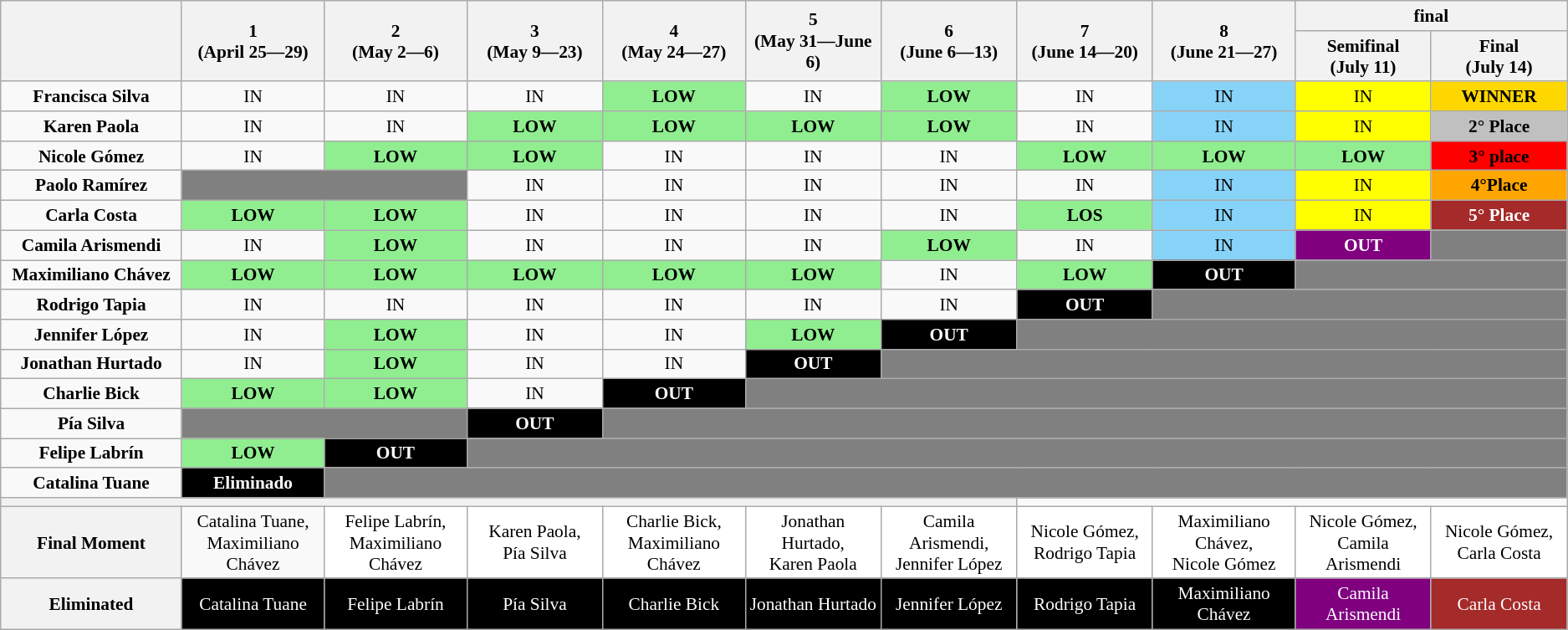<table class="wikitable" style="text-align:center; font-size:89%">
<tr>
<th style="width:8%" rowspan="2" scope="col"></th>
<th style="width:6%" rowspan="2" scope="col">1<br> (April 25—29)</th>
<th style="width:6%" rowspan="2" scope="col">2<br> (May 2—6)</th>
<th style="width:6%" rowspan="2" scope="col">3<br> (May 9—23)</th>
<th style="width:6%" rowspan="2" scope="col">4<br> (May 24—27)</th>
<th style="width:6%" rowspan="2" scope="col">5<br> (May 31—June 6)</th>
<th style="width:6%" rowspan="2" scope="col">6<br> (June 6—13)</th>
<th style="width:6%" rowspan="2" scope="col">7<br> (June 14—20)</th>
<th style="width:6%" rowspan="2" scope="col">8<br> (June 21—27)</th>
<th style="width:6%" colspan="2">final</th>
</tr>
<tr>
<th style="width:6%">Semifinal<br>(July 11)</th>
<th style="width:6%">Final<br>(July 14)</th>
</tr>
<tr>
<td><strong>Francisca Silva</strong></td>
<td>IN</td>
<td>IN</td>
<td>IN</td>
<td style="background:lightgreen"><strong>LOW</strong></td>
<td>IN</td>
<td style="background:lightgreen"><strong>LOW</strong></td>
<td>IN</td>
<td style="background:#87D3F8">IN</td>
<td style="background:Yellow">IN</td>
<td style="background:Gold"><strong>WINNER</strong></td>
</tr>
<tr>
<td><strong>Karen Paola</strong></td>
<td>IN</td>
<td>IN</td>
<td style="background:lightgreen"><strong>LOW</strong></td>
<td style="background:lightgreen"><strong>LOW</strong></td>
<td style="background:lightgreen"><strong>LOW</strong></td>
<td style="background:lightgreen"><strong>LOW</strong></td>
<td>IN</td>
<td style="background:#87D3F8">IN</td>
<td style="background:Yellow">IN</td>
<td style="background:Silver"><strong>2° Place</strong></td>
</tr>
<tr>
<td bgcolor=""><strong>Nicole Gómez</strong></td>
<td>IN</td>
<td style="background:lightgreen"><strong>LOW</strong></td>
<td style="background:lightgreen"><strong>LOW</strong></td>
<td>IN</td>
<td>IN</td>
<td>IN</td>
<td style="background:lightgreen"><strong>LOW</strong></td>
<td style="background:lightgreen"><strong>LOW</strong></td>
<td style="background:lightgreen"><strong>LOW</strong></td>
<td style="background:Red"><strong>3° place</strong></td>
</tr>
<tr>
<td><strong>Paolo Ramírez</strong></td>
<td style="background:gray" colspan="2"></td>
<td>IN</td>
<td>IN</td>
<td>IN</td>
<td>IN</td>
<td>IN</td>
<td style="background:#87D3F8">IN</td>
<td style="background:Yellow">IN</td>
<td style="background:Orange"><strong>4°Place</strong></td>
</tr>
<tr>
<td><strong>Carla Costa</strong></td>
<td style="background:lightgreen"><strong>LOW</strong></td>
<td style="background:lightgreen"><strong>LOW</strong></td>
<td>IN</td>
<td>IN</td>
<td>IN</td>
<td>IN</td>
<td style="background:lightgreen"><strong>LOS</strong></td>
<td style="background:#87D3F8">IN</td>
<td style="background:Yellow">IN</td>
<td style="background:Brown;color:White;"><strong>5° Place</strong></td>
</tr>
<tr>
<td><strong>Camila Arismendi</strong></td>
<td>IN</td>
<td style="background:lightgreen"><strong>LOW</strong></td>
<td>IN</td>
<td>IN</td>
<td>IN</td>
<td style="background:lightgreen"><strong>LOW</strong></td>
<td>IN</td>
<td style="background:#87D3F8">IN</td>
<td style="background:Purple;color:White;"><strong>OUT</strong></td>
<td style="background:gray"></td>
</tr>
<tr>
<td><strong>Maximiliano Chávez</strong></td>
<td style="background:lightgreen"><strong>LOW</strong></td>
<td style="background:lightgreen"><strong>LOW</strong></td>
<td style="background:lightgreen"><strong>LOW</strong></td>
<td style="background:lightgreen"><strong>LOW</strong></td>
<td style="background:lightgreen"><strong>LOW</strong></td>
<td>IN</td>
<td style="background:lightgreen"><strong>LOW</strong></td>
<td style="background:Black;color:White;"><strong>OUT</strong></td>
<td style="background:gray" colspan="2"></td>
</tr>
<tr>
<td><strong>Rodrigo Tapia</strong></td>
<td>IN</td>
<td>IN</td>
<td>IN</td>
<td>IN</td>
<td>IN</td>
<td>IN</td>
<td style="background:Black;color:White;"><strong>OUT</strong></td>
<td style="background:gray" colspan="3"></td>
</tr>
<tr>
<td><strong>Jennifer López</strong></td>
<td>IN</td>
<td style="background:lightgreen"><strong>LOW</strong></td>
<td>IN</td>
<td>IN</td>
<td style="background:lightgreen"><strong>LOW</strong></td>
<td style="background:Black;color:White;"><strong>OUT</strong></td>
<td style="background:gray" colspan="4"></td>
</tr>
<tr>
<td><strong>Jonathan Hurtado</strong></td>
<td>IN</td>
<td style="background:lightgreen"><strong>LOW</strong></td>
<td>IN</td>
<td>IN</td>
<td style="background:Black;color:White;"><strong>OUT</strong></td>
<td style="background:gray" colspan="5"></td>
</tr>
<tr>
<td><strong>Charlie Bick</strong></td>
<td style="background:lightgreen"><strong>LOW</strong></td>
<td style="background:lightgreen"><strong>LOW</strong></td>
<td>IN</td>
<td style="background:Black;color:White;"><strong>OUT</strong></td>
<td style="background:gray" colspan="6"></td>
</tr>
<tr>
<td><strong>Pía Silva</strong></td>
<td style="background:gray" colspan="2"></td>
<td style="background:Black;color:White;"><strong>OUT</strong></td>
<td style="background:gray" colspan="7"></td>
</tr>
<tr>
<td><strong>Felipe Labrín</strong></td>
<td style="background:lightgreen"><strong>LOW</strong></td>
<td style="background:Black;color:White;"><strong>OUT</strong></td>
<td style="background:gray" colspan="8"></td>
</tr>
<tr>
<td><strong>Catalina Tuane</strong></td>
<td style="background:Black;color:White;"><strong>Eliminado</strong></td>
<td style="background:gray" colspan="9"></td>
</tr>
<tr>
<th colspan="7"></th>
</tr>
<tr>
<th scope="row">Final Moment</th>
<td style="background;white">Catalina Tuane,<br>Maximiliano Chávez</td>
<td style="background:white">Felipe Labrín,<br>Maximiliano Chávez</td>
<td style="background:white">Karen Paola,<br>Pía Silva</td>
<td style="background:white">Charlie Bick,<br>Maximiliano Chávez</td>
<td style="background:white">Jonathan Hurtado,<br>Karen Paola</td>
<td style="background:white">Camila Arismendi,<br>Jennifer López</td>
<td style="background:white">Nicole Gómez,<br>Rodrigo Tapia</td>
<td style="background:white">Maximiliano Chávez,<br>Nicole Gómez</td>
<td style="background:white">Nicole Gómez,<br>Camila Arismendi</td>
<td style="background:white">Nicole Gómez,<br>Carla Costa</td>
</tr>
<tr>
<th scope="row">Eliminated</th>
<td style="background:Black;color:White;">Catalina Tuane</td>
<td style="background:Black;color:White;">Felipe Labrín</td>
<td style="background:Black;color:White;">Pía Silva</td>
<td style="background:Black;color:White">Charlie Bick</td>
<td style="background:Black;color:White">Jonathan Hurtado</td>
<td style="background:Black;color:White">Jennifer López</td>
<td style="background:Black;color:White">Rodrigo Tapia</td>
<td style="background:Black;color:White">Maximiliano Chávez</td>
<td style="background:Purple;color:White">Camila Arismendi</td>
<td style="background:Brown;color:White">Carla Costa</td>
</tr>
</table>
